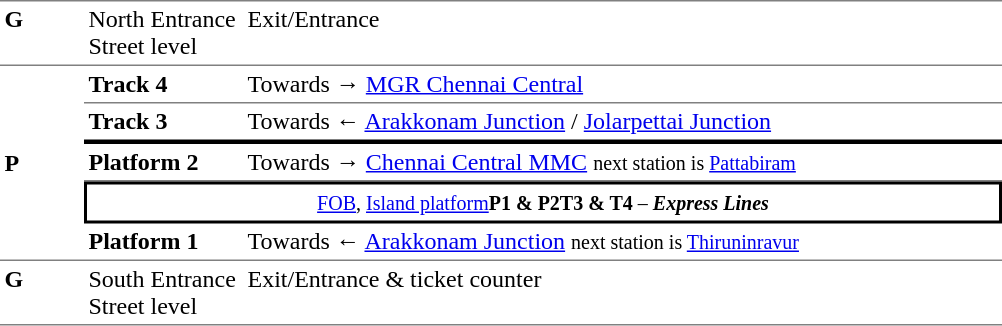<table cellpadding="3" cellspacing="0" border="0">
<tr>
<td valign="top" width="50" style="border-top:solid 1px gray;border-bottom:solid 1px gray;"><strong>G</strong></td>
<td valign="top" width="100" style="border-top:solid 1px gray;border-bottom:solid 1px gray;">North Entrance Street level</td>
<td valign="top" width="390" style="border-top:solid 1px gray;border-bottom:solid 1px gray;">Exit/Entrance</td>
</tr>
<tr>
<td rowspan="5" style="border-bottom:solid 1px gray;" width="50" valign="center"><strong>P</strong></td>
<td width="100" style="border-bottom:solid 1px gray;"><span><strong>Track 4</strong></span></td>
<td width="500" style="border-bottom:solid 1px gray;">Towards → <a href='#'>MGR Chennai Central</a></td>
</tr>
<tr>
<td width="100" style="border-bottom:solid 3px black;"><span><strong>Track 3</strong></span></td>
<td width="500" style="border-bottom:solid 3px black;">Towards ← <a href='#'>Arakkonam Junction</a> / <a href='#'>Jolarpettai Junction</a></td>
</tr>
<tr>
<td width="100" style="border-bottom:solid 1px gray;"><span><strong>Platform 2</strong></span></td>
<td style="border-bottom:solid 1px gray;" width="500">Towards → <a href='#'>Chennai Central MMC</a> <small>next station is <a href='#'>Pattabiram</a></small></td>
</tr>
<tr>
<td colspan="2" style="border-top:solid 2px black;border-right:solid 2px black;border-left:solid 2px black;border-bottom:solid 2px black;text-align:center;"><a href='#'><small>FOB</small></a><small>, <a href='#'>Island platform</a><strong>P1 &</strong> <strong>P2</strong><strong>T3 & T4</strong> – <strong><em>Express Lines</em></strong></small></td>
</tr>
<tr>
<td width="100" style="border-bottom:solid 1px gray;"><span><strong>Platform 1</strong></span></td>
<td style="border-bottom:solid 1px gray;" width="500">Towards ← <a href='#'>Arakkonam Junction</a> <small>next station is <a href='#'>Thiruninravur</a></small></td>
</tr>
<tr>
<td style="border-bottom:solid 1px gray;" width="50" valign="top"><strong>G</strong></td>
<td style="border-bottom:solid 1px gray;" width="50" valign="top">South Entrance Street level</td>
<td style="border-bottom:solid 1px gray;" width="50" valign="top">Exit/Entrance & ticket counter</td>
</tr>
<tr>
</tr>
</table>
